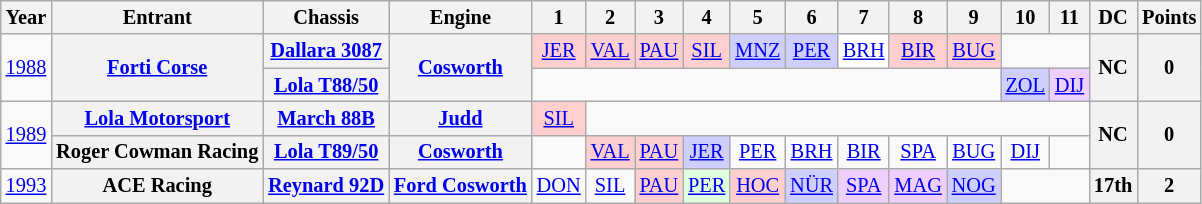<table class="wikitable" style="text-align:center; font-size:85%">
<tr>
<th>Year</th>
<th>Entrant</th>
<th>Chassis</th>
<th>Engine</th>
<th>1</th>
<th>2</th>
<th>3</th>
<th>4</th>
<th>5</th>
<th>6</th>
<th>7</th>
<th>8</th>
<th>9</th>
<th>10</th>
<th>11</th>
<th>DC</th>
<th>Points</th>
</tr>
<tr>
<td rowspan=2><a href='#'>1988</a></td>
<th rowspan=2 nowrap><a href='#'>Forti Corse</a></th>
<th nowrap><a href='#'>Dallara 3087</a></th>
<th rowspan=2><a href='#'>Cosworth</a></th>
<td style="background:#FFCFCF;"><a href='#'>JER</a><br></td>
<td style="background:#FFCFCF;"><a href='#'>VAL</a><br></td>
<td style="background:#FFCFCF;"><a href='#'>PAU</a><br></td>
<td style="background:#FFCFCF;"><a href='#'>SIL</a><br></td>
<td style="background:#CFCFFF;"><a href='#'>MNZ</a><br></td>
<td style="background:#CFCFFF;"><a href='#'>PER</a><br></td>
<td style="background:#FFFFFF;"><a href='#'>BRH</a><br></td>
<td style="background:#FFCFCF;"><a href='#'>BIR</a><br></td>
<td style="background:#FFCFCF;"><a href='#'>BUG</a><br></td>
<td colspan=2></td>
<th rowspan=2>NC</th>
<th rowspan=2>0</th>
</tr>
<tr>
<th nowrap><a href='#'>Lola T88/50</a></th>
<td colspan=9></td>
<td style="background:#CFCFFF;"><a href='#'>ZOL</a><br></td>
<td style="background:#EFCFFF;"><a href='#'>DIJ</a><br></td>
</tr>
<tr>
<td rowspan=2><a href='#'>1989</a></td>
<th nowrap><a href='#'>Lola Motorsport</a></th>
<th nowrap><a href='#'>March 88B</a></th>
<th><a href='#'>Judd</a></th>
<td style="background:#FFCFCF;"><a href='#'>SIL</a><br></td>
<td colspan=10></td>
<th rowspan=2>NC</th>
<th rowspan=2>0</th>
</tr>
<tr>
<th nowrap>Roger Cowman Racing</th>
<th nowrap><a href='#'>Lola T89/50</a></th>
<th><a href='#'>Cosworth</a></th>
<td></td>
<td style="background:#FFCFCF;"><a href='#'>VAL</a><br></td>
<td style="background:#FFCFCF;"><a href='#'>PAU</a><br></td>
<td style="background:#CFCFFF;"><a href='#'>JER</a><br></td>
<td><a href='#'>PER</a></td>
<td><a href='#'>BRH</a></td>
<td><a href='#'>BIR</a></td>
<td><a href='#'>SPA</a></td>
<td><a href='#'>BUG</a></td>
<td><a href='#'>DIJ</a></td>
<td></td>
</tr>
<tr>
<td><a href='#'>1993</a></td>
<th nowrap>ACE Racing</th>
<th nowrap><a href='#'>Reynard 92D</a></th>
<th nowrap><a href='#'>Ford Cosworth</a></th>
<td><a href='#'>DON</a></td>
<td><a href='#'>SIL</a></td>
<td style="background:#FFCFCF;"><a href='#'>PAU</a><br></td>
<td style="background:#DFFFDF;"><a href='#'>PER</a><br></td>
<td style="background:#FFCFCF;"><a href='#'>HOC</a><br></td>
<td style="background:#CFCFFF;"><a href='#'>NÜR</a><br></td>
<td style="background:#EFCFFF;"><a href='#'>SPA</a><br></td>
<td style="background:#EFCFFF;"><a href='#'>MAG</a><br></td>
<td style="background:#CFCFFF;"><a href='#'>NOG</a><br></td>
<td colspan=2></td>
<th>17th</th>
<th>2</th>
</tr>
</table>
